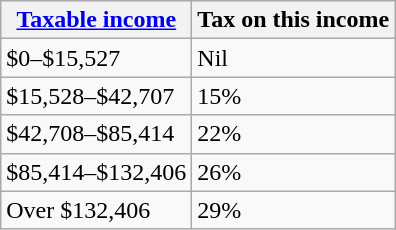<table class="wikitable">
<tr>
<th><a href='#'>Taxable income</a></th>
<th>Tax on this income</th>
</tr>
<tr>
<td>$0–$15,527</td>
<td>Nil</td>
</tr>
<tr>
<td>$15,528–$42,707</td>
<td>15%</td>
</tr>
<tr>
<td>$42,708–$85,414</td>
<td>22%</td>
</tr>
<tr>
<td>$85,414–$132,406</td>
<td>26%</td>
</tr>
<tr>
<td>Over $132,406</td>
<td>29%</td>
</tr>
</table>
